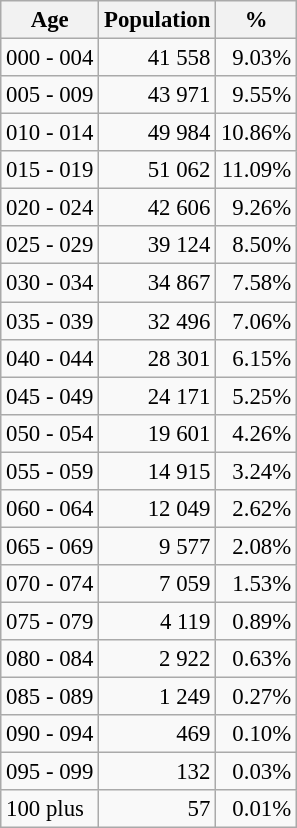<table class="wikitable" style="font-size: 95%; text-align: right">
<tr>
<th>Age</th>
<th>Population</th>
<th>%</th>
</tr>
<tr>
<td align=left>000 - 004</td>
<td>41 558</td>
<td>9.03%</td>
</tr>
<tr>
<td align=left>005 - 009</td>
<td>43 971</td>
<td>9.55%</td>
</tr>
<tr>
<td align=left>010 - 014</td>
<td>49 984</td>
<td>10.86%</td>
</tr>
<tr>
<td align=left>015 - 019</td>
<td>51 062</td>
<td>11.09%</td>
</tr>
<tr>
<td align=left>020 - 024</td>
<td>42 606</td>
<td>9.26%</td>
</tr>
<tr>
<td align=left>025 - 029</td>
<td>39 124</td>
<td>8.50%</td>
</tr>
<tr>
<td align=left>030 - 034</td>
<td>34 867</td>
<td>7.58%</td>
</tr>
<tr>
<td align=left>035 - 039</td>
<td>32 496</td>
<td>7.06%</td>
</tr>
<tr>
<td align=left>040 - 044</td>
<td>28 301</td>
<td>6.15%</td>
</tr>
<tr>
<td align=left>045 - 049</td>
<td>24 171</td>
<td>5.25%</td>
</tr>
<tr>
<td align=left>050 - 054</td>
<td>19 601</td>
<td>4.26%</td>
</tr>
<tr>
<td align=left>055 - 059</td>
<td>14 915</td>
<td>3.24%</td>
</tr>
<tr>
<td align=left>060 - 064</td>
<td>12 049</td>
<td>2.62%</td>
</tr>
<tr>
<td align=left>065 - 069</td>
<td>9 577</td>
<td>2.08%</td>
</tr>
<tr>
<td align=left>070 - 074</td>
<td>7 059</td>
<td>1.53%</td>
</tr>
<tr>
<td align=left>075 - 079</td>
<td>4 119</td>
<td>0.89%</td>
</tr>
<tr>
<td align=left>080 - 084</td>
<td>2 922</td>
<td>0.63%</td>
</tr>
<tr>
<td align=left>085 - 089</td>
<td>1 249</td>
<td>0.27%</td>
</tr>
<tr>
<td align=left>090 - 094</td>
<td>469</td>
<td>0.10%</td>
</tr>
<tr>
<td align=left>095 - 099</td>
<td>132</td>
<td>0.03%</td>
</tr>
<tr>
<td align=left>100 plus</td>
<td>57</td>
<td>0.01%</td>
</tr>
</table>
